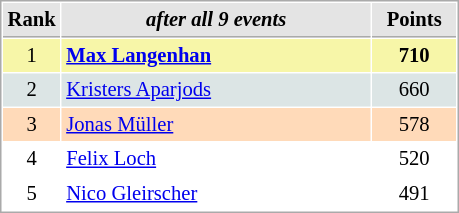<table cellspacing="1" cellpadding="3" style="border:1px solid #AAAAAA;font-size:86%">
<tr style="background-color: #E4E4E4;">
<th style="border-bottom:1px solid #AAAAAA; width: 10px;">Rank</th>
<th style="border-bottom:1px solid #AAAAAA; width: 200px;"><em>after all 9 events</em></th>
<th style="border-bottom:1px solid #AAAAAA; width: 50px;">Points</th>
</tr>
<tr style="background:#f7f6a8;">
<td align=center>1</td>
<td><strong> <a href='#'>Max Langenhan</a></strong></td>
<td align=center><strong>710</strong></td>
</tr>
<tr style="background:#dce5e5;">
<td align=center>2</td>
<td> <a href='#'>Kristers Aparjods</a></td>
<td align=center>660</td>
</tr>
<tr style="background:#ffdab9;">
<td align=center>3</td>
<td> <a href='#'>Jonas Müller</a></td>
<td align=center>578</td>
</tr>
<tr>
<td align=center>4</td>
<td> <a href='#'>Felix Loch</a></td>
<td align=center>520</td>
</tr>
<tr>
<td align=center>5</td>
<td> <a href='#'>Nico Gleirscher</a></td>
<td align=center>491</td>
</tr>
</table>
